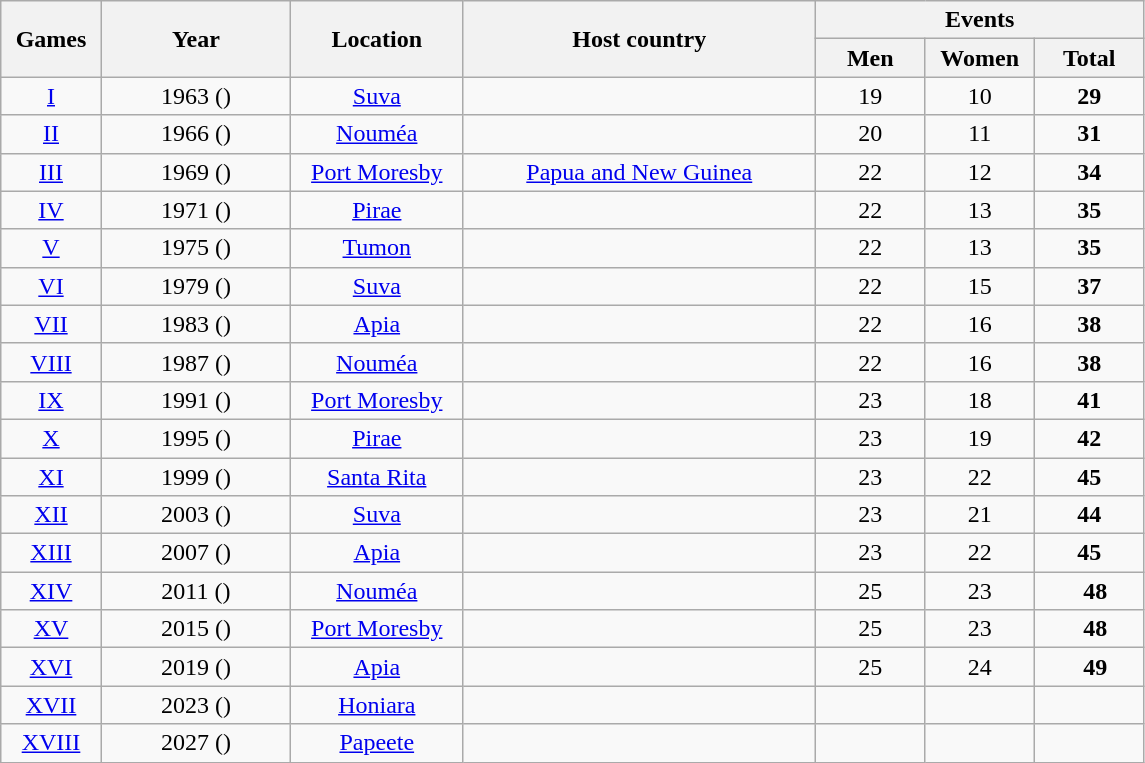<table class=wikitable style="text-align:center">
<tr>
<th rowspan="2" scope="col" style="width:4em; padding:1px;">Games</th>
<th rowspan="2" scope="col" style="width:7.7em; padding:1px;">Year</th>
<th rowspan="2" scope="col" style="width:7em; padding:1px;">Location</th>
<th rowspan="2" scope="col" style="width:14.5em; padding:1px;">Host country</th>
<th colspan="3">Events</th>
</tr>
<tr>
<th style="width:4.1em;">Men</th>
<th style="width:4.1em;">Women</th>
<th style="width:4.1em;">Total</th>
</tr>
<tr>
<td><a href='#'>I</a></td>
<td>1963 ()</td>
<td><a href='#'>Suva</a></td>
<td align=left></td>
<td>19</td>
<td>10</td>
<td><strong>29</strong></td>
</tr>
<tr>
<td><a href='#'>II</a></td>
<td>1966 ()</td>
<td><a href='#'>Nouméa</a></td>
<td align=left></td>
<td>20</td>
<td>11</td>
<td><strong>31</strong></td>
</tr>
<tr>
<td><a href='#'>III</a></td>
<td>1969 ()</td>
<td><a href='#'>Port Moresby</a></td>
<td style="align:left;white-space:nowrap;"> <a href='#'>Papua and New Guinea</a></td>
<td>22</td>
<td>12</td>
<td><strong>34</strong></td>
</tr>
<tr>
<td><a href='#'>IV</a></td>
<td>1971 ()</td>
<td><a href='#'>Pirae</a></td>
<td align=left></td>
<td>22</td>
<td>13</td>
<td><strong>35</strong></td>
</tr>
<tr>
<td><a href='#'>V</a></td>
<td>1975 ()</td>
<td><a href='#'>Tumon</a></td>
<td align=left></td>
<td>22</td>
<td>13</td>
<td><strong>35</strong></td>
</tr>
<tr>
<td><a href='#'>VI</a></td>
<td>1979 ()</td>
<td><a href='#'>Suva</a></td>
<td align=left></td>
<td>22</td>
<td>15</td>
<td><strong>37</strong></td>
</tr>
<tr>
<td><a href='#'>VII</a></td>
<td>1983 ()</td>
<td><a href='#'>Apia</a></td>
<td align=left></td>
<td>22</td>
<td>16</td>
<td><strong>38</strong></td>
</tr>
<tr>
<td><a href='#'>VIII</a></td>
<td>1987 ()</td>
<td><a href='#'>Nouméa</a></td>
<td align=left></td>
<td>22</td>
<td>16</td>
<td><strong>38</strong></td>
</tr>
<tr>
<td><a href='#'>IX</a></td>
<td>1991 ()</td>
<td><a href='#'>Port Moresby</a></td>
<td align=left></td>
<td>23</td>
<td>18</td>
<td><strong>41</strong></td>
</tr>
<tr>
<td><a href='#'>X</a></td>
<td>1995 ()</td>
<td><a href='#'>Pirae</a></td>
<td align=left></td>
<td>23</td>
<td>19</td>
<td><strong>42</strong></td>
</tr>
<tr>
<td><a href='#'>XI</a></td>
<td>1999 ()</td>
<td><a href='#'>Santa Rita</a></td>
<td align=left></td>
<td>23</td>
<td>22</td>
<td><strong>45</strong></td>
</tr>
<tr>
<td><a href='#'>XII</a></td>
<td>2003 ()</td>
<td><a href='#'>Suva</a></td>
<td align=left></td>
<td>23</td>
<td>21</td>
<td><strong>44</strong></td>
</tr>
<tr>
<td><a href='#'>XIII</a></td>
<td>2007 ()</td>
<td><a href='#'>Apia</a></td>
<td align=left></td>
<td>23</td>
<td>22</td>
<td><strong>45</strong></td>
</tr>
<tr>
<td><a href='#'>XIV</a></td>
<td>2011 ()</td>
<td><a href='#'>Nouméa</a></td>
<td align=left></td>
<td>25</td>
<td>23</td>
<td>  <strong>48</strong> </td>
</tr>
<tr>
<td><a href='#'>XV</a></td>
<td>2015 ()</td>
<td><a href='#'>Port Moresby</a></td>
<td align=left></td>
<td>25</td>
<td>23</td>
<td>  <strong>48</strong> </td>
</tr>
<tr>
<td><a href='#'>XVI</a></td>
<td>2019 ()</td>
<td><a href='#'>Apia</a></td>
<td align=left></td>
<td>25</td>
<td>24</td>
<td>  <strong>49</strong> </td>
</tr>
<tr>
<td><a href='#'>XVII</a></td>
<td>2023 ()</td>
<td><a href='#'>Honiara</a></td>
<td align=left></td>
<td></td>
<td></td>
<td></td>
</tr>
<tr>
<td><a href='#'>XVIII</a></td>
<td>2027 ()</td>
<td><a href='#'>Papeete</a></td>
<td align=left></td>
<td></td>
<td></td>
<td></td>
</tr>
</table>
